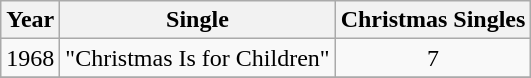<table class="wikitable">
<tr>
<th align="left">Year</th>
<th align="left">Single</th>
<th align="left">Christmas Singles</th>
</tr>
<tr>
<td align="center">1968</td>
<td align="left">"Christmas Is for Children"</td>
<td align="center">7</td>
</tr>
<tr>
</tr>
</table>
